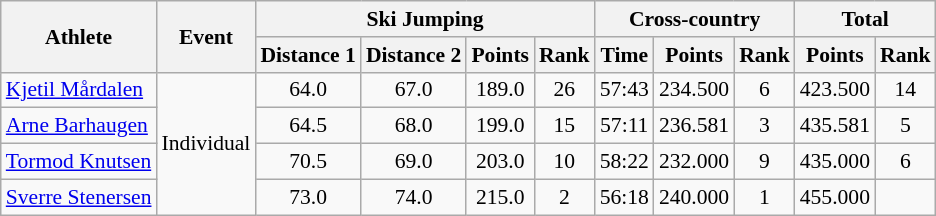<table class="wikitable" style="font-size:90%">
<tr>
<th rowspan="2">Athlete</th>
<th rowspan="2">Event</th>
<th colspan="4">Ski Jumping</th>
<th colspan="3">Cross-country</th>
<th colspan="2">Total</th>
</tr>
<tr>
<th>Distance 1</th>
<th>Distance 2</th>
<th>Points</th>
<th>Rank</th>
<th>Time</th>
<th>Points</th>
<th>Rank</th>
<th>Points</th>
<th>Rank</th>
</tr>
<tr>
<td><a href='#'>Kjetil Mårdalen</a></td>
<td rowspan="4">Individual</td>
<td align="center">64.0</td>
<td align="center">67.0</td>
<td align="center">189.0</td>
<td align="center">26</td>
<td align="center">57:43</td>
<td align="center">234.500</td>
<td align="center">6</td>
<td align="center">423.500</td>
<td align="center">14</td>
</tr>
<tr>
<td><a href='#'>Arne Barhaugen</a></td>
<td align="center">64.5</td>
<td align="center">68.0</td>
<td align="center">199.0</td>
<td align="center">15</td>
<td align="center">57:11</td>
<td align="center">236.581</td>
<td align="center">3</td>
<td align="center">435.581</td>
<td align="center">5</td>
</tr>
<tr>
<td><a href='#'>Tormod Knutsen</a></td>
<td align="center">70.5</td>
<td align="center">69.0</td>
<td align="center">203.0</td>
<td align="center">10</td>
<td align="center">58:22</td>
<td align="center">232.000</td>
<td align="center">9</td>
<td align="center">435.000</td>
<td align="center">6</td>
</tr>
<tr>
<td><a href='#'>Sverre Stenersen</a></td>
<td align="center">73.0</td>
<td align="center">74.0</td>
<td align="center">215.0</td>
<td align="center">2</td>
<td align="center">56:18</td>
<td align="center">240.000</td>
<td align="center">1</td>
<td align="center">455.000</td>
<td align="center"></td>
</tr>
</table>
